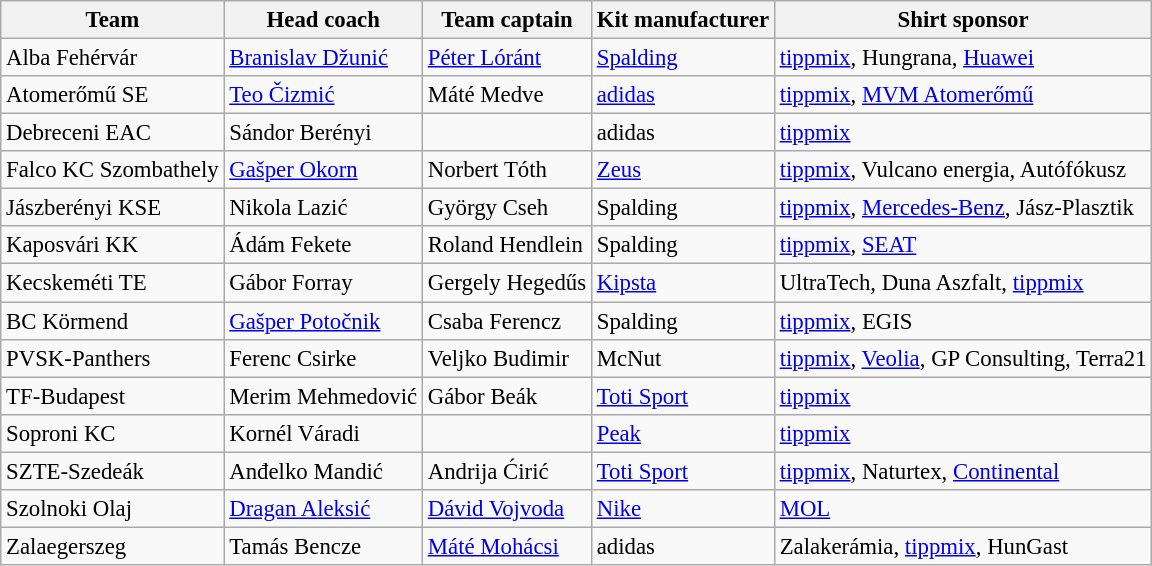<table class="wikitable sortable" style="font-size:95%; text-align: left;">
<tr>
<th>Team</th>
<th>Head coach</th>
<th>Team captain</th>
<th>Kit manufacturer</th>
<th>Shirt sponsor</th>
</tr>
<tr>
<td>Alba Fehérvár</td>
<td> <a href='#'>Branislav Džunić</a></td>
<td> <a href='#'>Péter Lóránt</a></td>
<td><a href='#'>Spalding</a></td>
<td><a href='#'>tippmix</a>, Hungrana, <a href='#'>Huawei</a></td>
</tr>
<tr>
<td>Atomerőmű SE</td>
<td> <a href='#'>Teo Čizmić</a></td>
<td> Máté Medve</td>
<td><a href='#'>adidas</a></td>
<td><a href='#'>tippmix</a>, <a href='#'>MVM Atomerőmű</a></td>
</tr>
<tr>
<td>Debreceni EAC</td>
<td> Sándor Berényi</td>
<td></td>
<td>adidas</td>
<td><a href='#'>tippmix</a></td>
</tr>
<tr>
<td>Falco KC Szombathely</td>
<td> <a href='#'>Gašper Okorn</a></td>
<td> Norbert Tóth</td>
<td><a href='#'>Zeus</a></td>
<td><a href='#'>tippmix</a>, Vulcano energia, Autófókusz</td>
</tr>
<tr>
<td>Jászberényi KSE</td>
<td> Nikola Lazić</td>
<td> György Cseh</td>
<td>Spalding</td>
<td><a href='#'>tippmix</a>, <a href='#'>Mercedes-Benz</a>, Jász-Plasztik</td>
</tr>
<tr>
<td>Kaposvári KK</td>
<td> Ádám Fekete</td>
<td> Roland Hendlein</td>
<td>Spalding</td>
<td><a href='#'>tippmix</a>, <a href='#'>SEAT</a></td>
</tr>
<tr>
<td>Kecskeméti TE</td>
<td> Gábor Forray</td>
<td> Gergely Hegedűs</td>
<td><a href='#'>Kipsta</a></td>
<td>UltraTech, Duna Aszfalt, <a href='#'>tippmix</a></td>
</tr>
<tr>
<td>BC Körmend</td>
<td> <a href='#'>Gašper Potočnik</a></td>
<td> Csaba Ferencz</td>
<td>Spalding</td>
<td><a href='#'>tippmix</a>, EGIS</td>
</tr>
<tr>
<td>PVSK-Panthers</td>
<td> Ferenc Csirke</td>
<td> Veljko Budimir</td>
<td>McNut</td>
<td><a href='#'>tippmix</a>, <a href='#'>Veolia</a>, GP Consulting, Terra21</td>
</tr>
<tr>
<td>TF-Budapest</td>
<td> Merim Mehmedović</td>
<td> Gábor Beák</td>
<td><a href='#'>Toti Sport</a></td>
<td><a href='#'>tippmix</a></td>
</tr>
<tr>
<td>Soproni KC</td>
<td> Kornél Váradi</td>
<td></td>
<td><a href='#'>Peak</a></td>
<td><a href='#'>tippmix</a></td>
</tr>
<tr>
<td>SZTE-Szedeák</td>
<td> Anđelko Mandić</td>
<td> Andrija Ćirić</td>
<td><a href='#'>Toti Sport</a></td>
<td><a href='#'>tippmix</a>, Naturtex, <a href='#'>Continental</a></td>
</tr>
<tr>
<td>Szolnoki Olaj</td>
<td> <a href='#'>Dragan Aleksić</a></td>
<td> <a href='#'>Dávid Vojvoda</a></td>
<td><a href='#'>Nike</a></td>
<td><a href='#'>MOL</a></td>
</tr>
<tr>
<td>Zalaegerszeg</td>
<td> Tamás Bencze</td>
<td> <a href='#'>Máté Mohácsi</a></td>
<td>adidas</td>
<td>Zalakerámia, <a href='#'>tippmix</a>, HunGast</td>
</tr>
</table>
